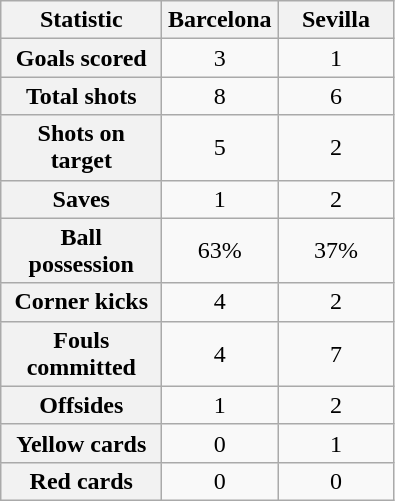<table class="wikitable plainrowheaders" style="text-align:center">
<tr>
<th scope="col" style="width:100px">Statistic</th>
<th scope="col" style="width:70px">Barcelona</th>
<th scope="col" style="width:70px">Sevilla</th>
</tr>
<tr>
<th scope=row>Goals scored</th>
<td>3</td>
<td>1</td>
</tr>
<tr>
<th scope=row>Total shots</th>
<td>8</td>
<td>6</td>
</tr>
<tr>
<th scope=row>Shots on target</th>
<td>5</td>
<td>2</td>
</tr>
<tr>
<th scope=row>Saves</th>
<td>1</td>
<td>2</td>
</tr>
<tr>
<th scope=row>Ball possession</th>
<td>63%</td>
<td>37%</td>
</tr>
<tr>
<th scope=row>Corner kicks</th>
<td>4</td>
<td>2</td>
</tr>
<tr>
<th scope=row>Fouls committed</th>
<td>4</td>
<td>7</td>
</tr>
<tr>
<th scope=row>Offsides</th>
<td>1</td>
<td>2</td>
</tr>
<tr>
<th scope=row>Yellow cards</th>
<td>0</td>
<td>1</td>
</tr>
<tr>
<th scope=row>Red cards</th>
<td>0</td>
<td>0</td>
</tr>
</table>
